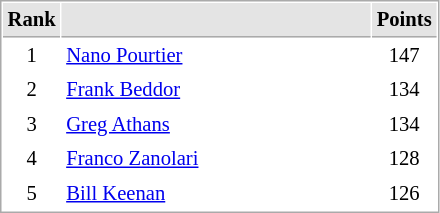<table cellspacing="1" cellpadding="3" style="border:1px solid #AAAAAA;font-size:86%">
<tr bgcolor="#E4E4E4">
<th style="border-bottom:1px solid #AAAAAA" width=10>Rank</th>
<th style="border-bottom:1px solid #AAAAAA" width=200></th>
<th style="border-bottom:1px solid #AAAAAA" width=20>Points</th>
</tr>
<tr>
<td align="center">1</td>
<td> <a href='#'>Nano Pourtier</a></td>
<td align=center>147</td>
</tr>
<tr>
<td align="center">2</td>
<td> <a href='#'>Frank Beddor</a></td>
<td align=center>134</td>
</tr>
<tr>
<td align="center">3</td>
<td> <a href='#'>Greg Athans</a></td>
<td align=center>134</td>
</tr>
<tr>
<td align="center">4</td>
<td> <a href='#'>Franco Zanolari</a></td>
<td align=center>128</td>
</tr>
<tr>
<td align="center">5</td>
<td> <a href='#'>Bill Keenan</a></td>
<td align=center>126</td>
</tr>
</table>
